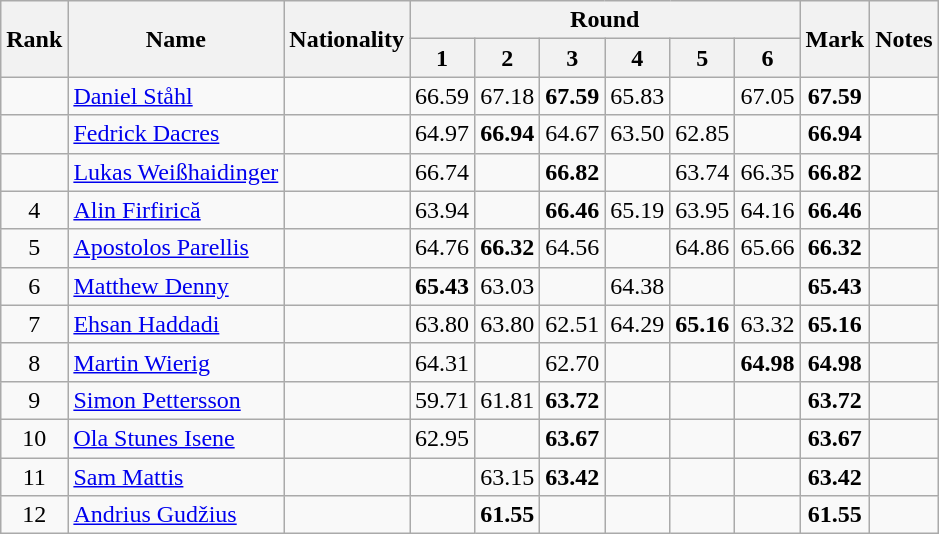<table class="wikitable sortable" style="text-align:center">
<tr>
<th rowspan=2>Rank</th>
<th rowspan=2>Name</th>
<th rowspan=2>Nationality</th>
<th colspan=6>Round</th>
<th rowspan=2>Mark</th>
<th rowspan=2>Notes</th>
</tr>
<tr>
<th>1</th>
<th>2</th>
<th>3</th>
<th>4</th>
<th>5</th>
<th>6</th>
</tr>
<tr>
<td></td>
<td align=left><a href='#'>Daniel Ståhl</a></td>
<td align=left></td>
<td>66.59</td>
<td>67.18</td>
<td><strong>67.59</strong></td>
<td>65.83</td>
<td></td>
<td>67.05</td>
<td><strong>67.59</strong></td>
<td></td>
</tr>
<tr>
<td></td>
<td align=left><a href='#'>Fedrick Dacres</a></td>
<td align=left></td>
<td>64.97</td>
<td><strong>66.94</strong></td>
<td>64.67</td>
<td>63.50</td>
<td>62.85</td>
<td></td>
<td><strong>66.94</strong></td>
<td></td>
</tr>
<tr>
<td></td>
<td align=left><a href='#'>Lukas Weißhaidinger</a></td>
<td align=left></td>
<td>66.74</td>
<td></td>
<td><strong>66.82</strong></td>
<td></td>
<td>63.74</td>
<td>66.35</td>
<td><strong>66.82</strong></td>
<td></td>
</tr>
<tr>
<td>4</td>
<td align=left><a href='#'>Alin Firfirică</a></td>
<td align=left></td>
<td>63.94</td>
<td></td>
<td><strong>66.46</strong></td>
<td>65.19</td>
<td>63.95</td>
<td>64.16</td>
<td><strong>66.46</strong></td>
<td></td>
</tr>
<tr>
<td>5</td>
<td align=left><a href='#'>Apostolos Parellis</a></td>
<td align=left></td>
<td>64.76</td>
<td><strong>66.32</strong></td>
<td>64.56</td>
<td></td>
<td>64.86</td>
<td>65.66</td>
<td><strong>66.32</strong></td>
<td><strong></strong></td>
</tr>
<tr>
<td>6</td>
<td align=left><a href='#'>Matthew Denny</a></td>
<td align=left></td>
<td><strong>65.43</strong></td>
<td>63.03</td>
<td></td>
<td>64.38</td>
<td></td>
<td></td>
<td><strong>65.43</strong></td>
<td></td>
</tr>
<tr>
<td>7</td>
<td align=left><a href='#'>Ehsan Haddadi</a></td>
<td align=left></td>
<td>63.80</td>
<td>63.80</td>
<td>62.51</td>
<td>64.29</td>
<td><strong>65.16</strong></td>
<td>63.32</td>
<td><strong>65.16</strong></td>
<td></td>
</tr>
<tr>
<td>8</td>
<td align=left><a href='#'>Martin Wierig</a></td>
<td align=left></td>
<td>64.31</td>
<td></td>
<td>62.70</td>
<td></td>
<td></td>
<td><strong>64.98</strong></td>
<td><strong>64.98</strong></td>
<td></td>
</tr>
<tr>
<td>9</td>
<td align=left><a href='#'>Simon Pettersson</a></td>
<td align=left></td>
<td>59.71</td>
<td>61.81</td>
<td><strong>63.72</strong></td>
<td></td>
<td></td>
<td></td>
<td><strong>63.72</strong></td>
<td></td>
</tr>
<tr>
<td>10</td>
<td align=left><a href='#'>Ola Stunes Isene</a></td>
<td align=left></td>
<td>62.95</td>
<td></td>
<td><strong>63.67</strong></td>
<td></td>
<td></td>
<td></td>
<td><strong>63.67</strong></td>
<td></td>
</tr>
<tr>
<td>11</td>
<td align=left><a href='#'>Sam Mattis</a></td>
<td align=left></td>
<td></td>
<td>63.15</td>
<td><strong>63.42</strong></td>
<td></td>
<td></td>
<td></td>
<td><strong>63.42</strong></td>
<td></td>
</tr>
<tr>
<td>12</td>
<td align=left><a href='#'>Andrius Gudžius</a></td>
<td align=left></td>
<td></td>
<td><strong>61.55</strong></td>
<td></td>
<td></td>
<td></td>
<td></td>
<td><strong>61.55</strong></td>
<td></td>
</tr>
</table>
